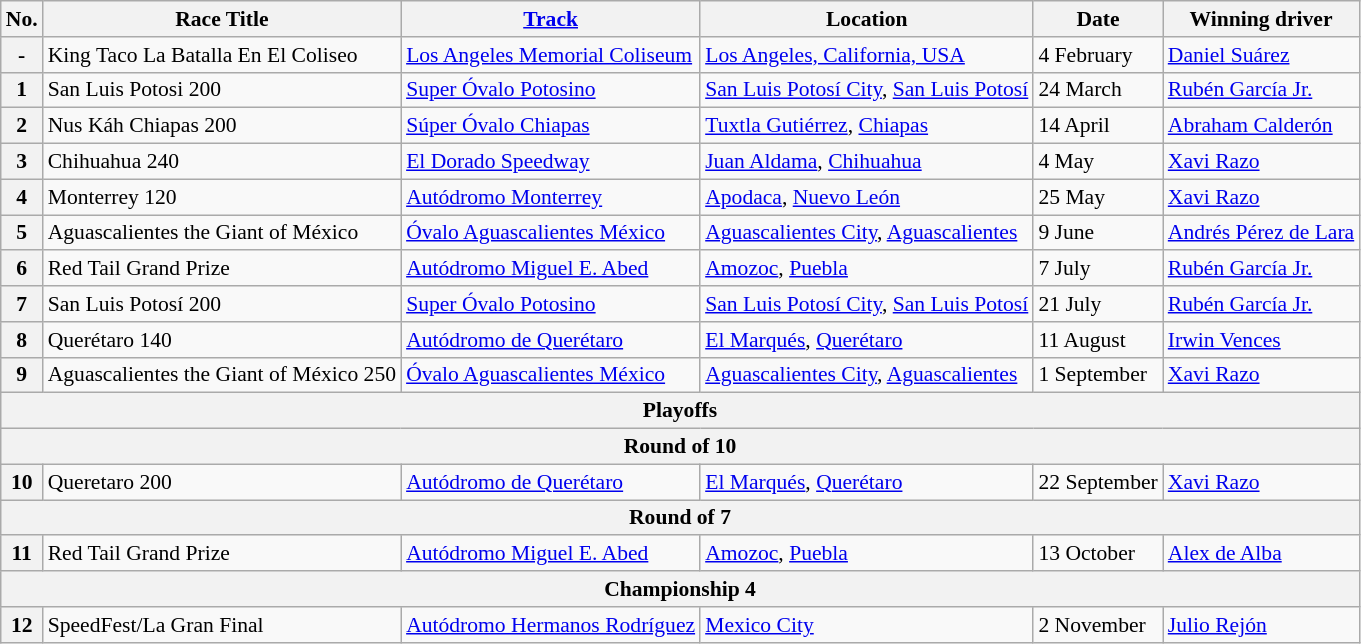<table class="wikitable" style="font-size:90%">
<tr>
<th>No.</th>
<th>Race Title</th>
<th><a href='#'>Track</a></th>
<th>Location</th>
<th>Date</th>
<th>Winning driver</th>
</tr>
<tr>
<th>-</th>
<td>King Taco La Batalla En El Coliseo</td>
<td><a href='#'>Los Angeles Memorial Coliseum</a></td>
<td><a href='#'>Los Angeles, California, USA</a></td>
<td>4 February</td>
<td><a href='#'>Daniel Suárez</a></td>
</tr>
<tr>
<th>1</th>
<td>San Luis Potosi 200</td>
<td><a href='#'>Super Óvalo Potosino</a></td>
<td><a href='#'>San Luis Potosí City</a>, <a href='#'>San Luis Potosí</a></td>
<td>24 March</td>
<td><a href='#'>Rubén García Jr.</a></td>
</tr>
<tr>
<th>2</th>
<td>Nus Káh Chiapas 200</td>
<td><a href='#'>Súper Óvalo Chiapas</a></td>
<td><a href='#'>Tuxtla Gutiérrez</a>, <a href='#'>Chiapas</a></td>
<td>14 April</td>
<td><a href='#'>Abraham Calderón</a></td>
</tr>
<tr>
<th>3</th>
<td>Chihuahua 240</td>
<td><a href='#'>El Dorado Speedway</a></td>
<td><a href='#'>Juan Aldama</a>, <a href='#'>Chihuahua</a></td>
<td>4 May</td>
<td><a href='#'>Xavi Razo</a></td>
</tr>
<tr>
<th>4</th>
<td>Monterrey 120</td>
<td><a href='#'>Autódromo Monterrey</a></td>
<td><a href='#'>Apodaca</a>, <a href='#'>Nuevo León</a></td>
<td>25 May</td>
<td><a href='#'>Xavi Razo</a></td>
</tr>
<tr>
<th>5</th>
<td>Aguascalientes the Giant of México</td>
<td><a href='#'>Óvalo Aguascalientes México</a></td>
<td><a href='#'>Aguascalientes City</a>, <a href='#'>Aguascalientes</a></td>
<td>9 June</td>
<td><a href='#'>Andrés Pérez de Lara</a></td>
</tr>
<tr>
<th>6</th>
<td>Red Tail Grand Prize</td>
<td><a href='#'>Autódromo Miguel E. Abed</a></td>
<td><a href='#'>Amozoc</a>, <a href='#'>Puebla</a></td>
<td>7 July</td>
<td><a href='#'>Rubén García Jr.</a></td>
</tr>
<tr>
<th>7</th>
<td>San Luis Potosí 200</td>
<td><a href='#'>Super Óvalo Potosino</a></td>
<td><a href='#'>San Luis Potosí City</a>, <a href='#'>San Luis Potosí</a></td>
<td>21 July</td>
<td><a href='#'>Rubén García Jr.</a></td>
</tr>
<tr>
<th>8</th>
<td>Querétaro 140</td>
<td><a href='#'>Autódromo de Querétaro</a></td>
<td><a href='#'>El Marqués</a>, <a href='#'>Querétaro</a></td>
<td>11 August</td>
<td><a href='#'>Irwin Vences</a></td>
</tr>
<tr>
<th>9</th>
<td>Aguascalientes the Giant of México 250</td>
<td><a href='#'>Óvalo Aguascalientes México</a></td>
<td><a href='#'>Aguascalientes City</a>, <a href='#'>Aguascalientes</a></td>
<td>1 September</td>
<td><a href='#'>Xavi Razo</a></td>
</tr>
<tr>
<th colspan="6">Playoffs</th>
</tr>
<tr>
<th colspan="6">Round of 10</th>
</tr>
<tr>
<th>10</th>
<td>Queretaro 200</td>
<td><a href='#'>Autódromo de Querétaro</a></td>
<td><a href='#'>El Marqués</a>, <a href='#'>Querétaro</a></td>
<td>22 September</td>
<td><a href='#'>Xavi Razo</a></td>
</tr>
<tr>
<th colspan="6">Round of 7</th>
</tr>
<tr>
<th>11</th>
<td>Red Tail Grand Prize</td>
<td><a href='#'>Autódromo Miguel E. Abed</a></td>
<td><a href='#'>Amozoc</a>, <a href='#'>Puebla</a></td>
<td>13 October</td>
<td><a href='#'>Alex de Alba</a></td>
</tr>
<tr>
<th colspan="6">Championship 4</th>
</tr>
<tr>
<th>12</th>
<td>SpeedFest/La Gran Final</td>
<td><a href='#'>Autódromo Hermanos Rodríguez</a></td>
<td><a href='#'>Mexico City</a></td>
<td>2 November</td>
<td><a href='#'>Julio Rejón</a></td>
</tr>
</table>
